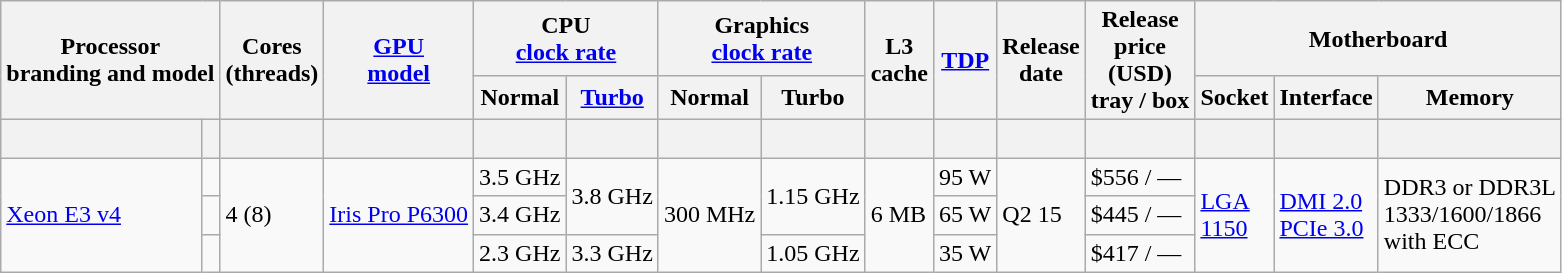<table class="wikitable sortable">
<tr>
<th colspan="2" rowspan="2">Processor<br>branding and model</th>
<th rowspan="2">Cores<br>(threads)</th>
<th rowspan="2"><a href='#'>GPU<br>model</a></th>
<th colspan="2">CPU<br><a href='#'>clock rate</a></th>
<th colspan="2">Graphics<br><a href='#'>clock rate</a></th>
<th rowspan="2" data-sort-type="number">L3<br>cache</th>
<th rowspan="2" data-sort-type="number"><a href='#'>TDP</a></th>
<th rowspan="2" class="unsortable">Release<br>date</th>
<th rowspan="2">Release<br>price<br>(USD)<br>tray / box</th>
<th colspan="3">Motherboard</th>
</tr>
<tr>
<th>Normal</th>
<th data-sort-type="number"><a href='#'>Turbo</a></th>
<th>Normal</th>
<th data-sort-type="number">Turbo</th>
<th>Socket</th>
<th>Interface</th>
<th>Memory</th>
</tr>
<tr>
<th style="background-position:center"><br></th>
<th style="background-position:center"></th>
<th style="background-position:center"></th>
<th style="background-position:center"></th>
<th style="background-position:center"></th>
<th style="background-position:center"></th>
<th style="background-position:center"></th>
<th style="background-position:center"></th>
<th style="background-position:center"></th>
<th style="background-position:center"></th>
<th style="background-position:center"></th>
<th style="background-position:center"></th>
<th style="background-position:center"></th>
<th style="background-position:center"></th>
<th style="background-position:center"></th>
</tr>
<tr>
<td rowspan="3"><a href='#'>Xeon&nbsp;E3&nbsp;v4</a></td>
<td><strong></strong></td>
<td rowspan="3">4 (8)</td>
<td rowspan="3"><a href='#'>Iris Pro P6300</a></td>
<td>3.5 GHz</td>
<td rowspan="2">3.8 GHz</td>
<td rowspan="3">300 MHz</td>
<td rowspan="2">1.15 GHz</td>
<td rowspan="3">6 MB</td>
<td>95 W</td>
<td rowspan="3">Q2 15</td>
<td>$556 / —</td>
<td rowspan="3"><a href='#'>LGA<br>1150</a></td>
<td rowspan="3"><a href='#'>DMI 2.0</a><br><a href='#'>PCIe 3.0</a></td>
<td rowspan="3">DDR3 or DDR3L <br>1333/1600/1866<br>with ECC</td>
</tr>
<tr>
<td><strong></strong></td>
<td>3.4 GHz</td>
<td>65 W</td>
<td>$445 / —</td>
</tr>
<tr>
<td><strong></strong></td>
<td>2.3 GHz</td>
<td>3.3 GHz</td>
<td>1.05 GHz</td>
<td>35 W</td>
<td>$417 / —</td>
</tr>
</table>
